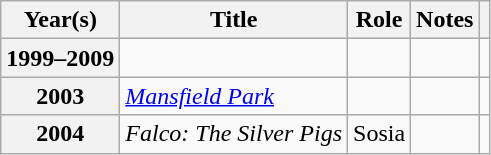<table class="wikitable plainrowheaders sortable">
<tr>
<th scope="col">Year(s)</th>
<th scope="col">Title</th>
<th scope="col">Role</th>
<th scope="col" class="unsortable">Notes</th>
<th scope="col" class="unsortable"></th>
</tr>
<tr>
<th scope=row>1999–2009</th>
<td><em></em></td>
<td></td>
<td></td>
<td style="text-align:center;"></td>
</tr>
<tr>
<th scope=row>2003</th>
<td><em><a href='#'>Mansfield Park</a></em></td>
<td></td>
<td></td>
<td style="text-align:center;"></td>
</tr>
<tr>
<th scope=row>2004</th>
<td><em>Falco: The Silver Pigs</em></td>
<td>Sosia</td>
<td></td>
<td style="text-align:center;"></td>
</tr>
</table>
